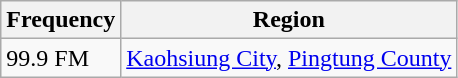<table class="wikitable">
<tr>
<th>Frequency</th>
<th>Region</th>
</tr>
<tr>
<td>99.9 FM</td>
<td><a href='#'>Kaohsiung City</a>, <a href='#'>Pingtung County</a></td>
</tr>
</table>
